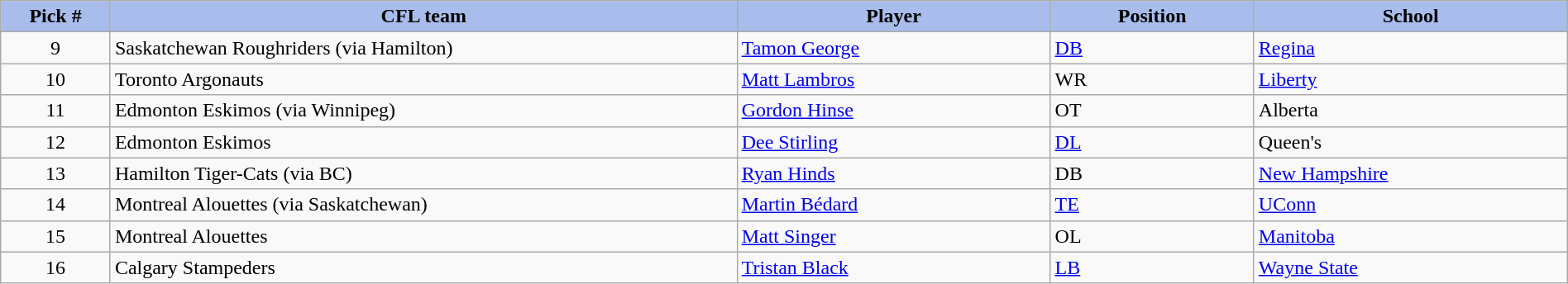<table class="wikitable" border="1" style="width: 100%">
<tr>
<th style="background:#a8bdec;" width=7%>Pick #</th>
<th width=40% style="background:#a8bdec;">CFL team</th>
<th width=20% style="background:#a8bdec;">Player</th>
<th width=13% style="background:#a8bdec;">Position</th>
<th width=20% style="background:#a8bdec;">School</th>
</tr>
<tr>
<td align=center>9</td>
<td>Saskatchewan Roughriders (via Hamilton)</td>
<td><a href='#'>Tamon George</a></td>
<td><a href='#'>DB</a></td>
<td><a href='#'>Regina</a></td>
</tr>
<tr>
<td align=center>10</td>
<td>Toronto Argonauts</td>
<td><a href='#'>Matt Lambros</a></td>
<td>WR</td>
<td><a href='#'>Liberty</a></td>
</tr>
<tr>
<td align=center>11</td>
<td>Edmonton Eskimos (via Winnipeg)</td>
<td><a href='#'>Gordon Hinse</a></td>
<td>OT</td>
<td>Alberta</td>
</tr>
<tr>
<td align=center>12</td>
<td>Edmonton Eskimos</td>
<td><a href='#'>Dee Stirling</a></td>
<td><a href='#'>DL</a></td>
<td>Queen's</td>
</tr>
<tr>
<td align=center>13</td>
<td>Hamilton Tiger-Cats (via BC)</td>
<td><a href='#'>Ryan Hinds</a></td>
<td>DB</td>
<td><a href='#'>New Hampshire</a></td>
</tr>
<tr>
<td align=center>14</td>
<td>Montreal Alouettes (via Saskatchewan)</td>
<td><a href='#'>Martin Bédard</a></td>
<td><a href='#'>TE</a></td>
<td><a href='#'>UConn</a></td>
</tr>
<tr>
<td align=center>15</td>
<td>Montreal Alouettes</td>
<td><a href='#'>Matt Singer</a></td>
<td>OL</td>
<td><a href='#'>Manitoba</a></td>
</tr>
<tr>
<td align=center>16</td>
<td>Calgary Stampeders</td>
<td><a href='#'>Tristan Black</a></td>
<td><a href='#'>LB</a></td>
<td><a href='#'>Wayne State</a></td>
</tr>
</table>
